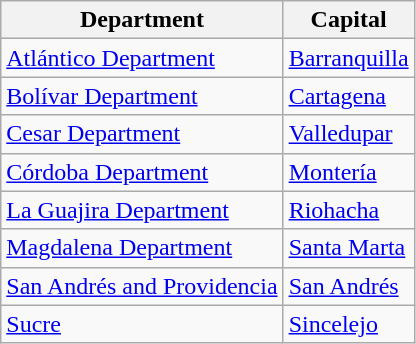<table class="wikitable">
<tr>
<th>Department</th>
<th>Capital</th>
</tr>
<tr>
<td><a href='#'>Atlántico Department</a></td>
<td><a href='#'>Barranquilla</a></td>
</tr>
<tr>
<td><a href='#'>Bolívar Department</a></td>
<td><a href='#'>Cartagena</a></td>
</tr>
<tr>
<td><a href='#'>Cesar Department</a></td>
<td><a href='#'>Valledupar</a></td>
</tr>
<tr>
<td><a href='#'>Córdoba Department</a></td>
<td><a href='#'>Montería</a></td>
</tr>
<tr>
<td><a href='#'>La Guajira Department</a></td>
<td><a href='#'>Riohacha</a></td>
</tr>
<tr>
<td><a href='#'>Magdalena Department</a></td>
<td><a href='#'>Santa Marta</a></td>
</tr>
<tr>
<td><a href='#'>San Andrés and Providencia</a></td>
<td><a href='#'>San Andrés</a></td>
</tr>
<tr>
<td><a href='#'>Sucre</a></td>
<td><a href='#'>Sincelejo</a></td>
</tr>
</table>
